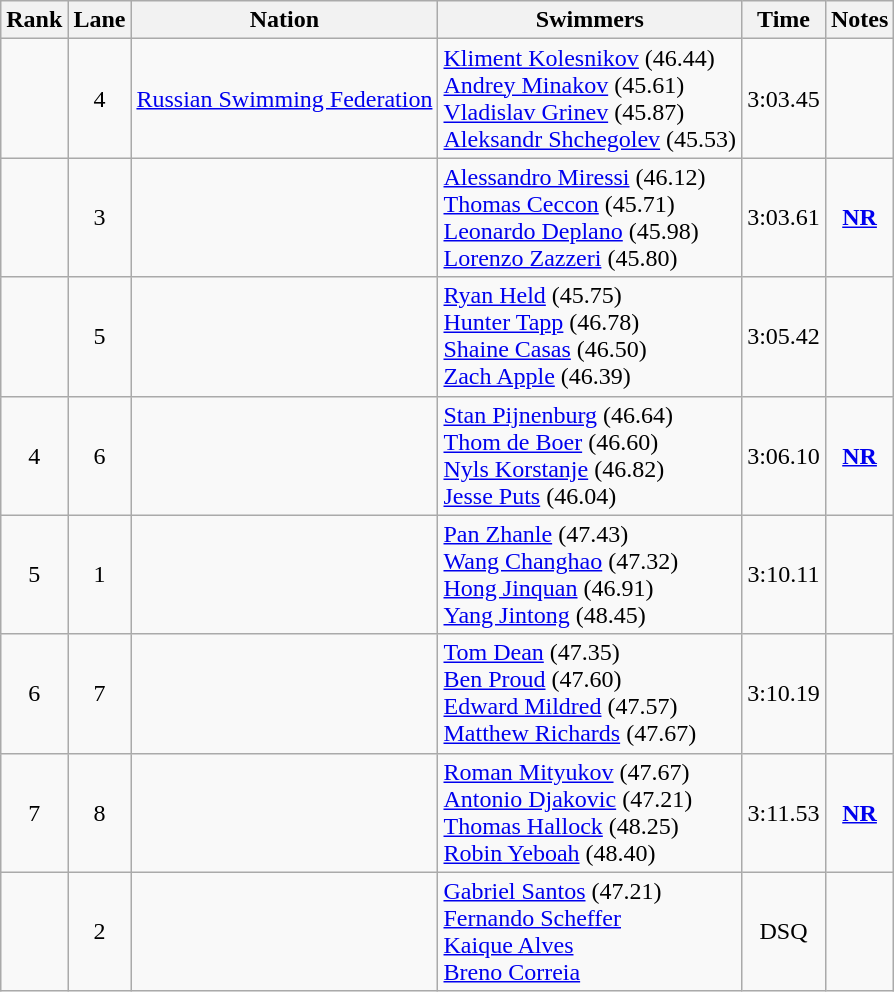<table class="wikitable sortable" style="text-align:center">
<tr>
<th>Rank</th>
<th>Lane</th>
<th>Nation</th>
<th>Swimmers</th>
<th>Time</th>
<th>Notes</th>
</tr>
<tr>
<td></td>
<td>4</td>
<td align=left> <a href='#'>Russian Swimming Federation</a></td>
<td align=left><a href='#'>Kliment Kolesnikov</a> (46.44)<br><a href='#'>Andrey Minakov</a> (45.61)<br><a href='#'>Vladislav Grinev</a> (45.87)<br><a href='#'>Aleksandr Shchegolev</a> (45.53)</td>
<td>3:03.45</td>
<td></td>
</tr>
<tr>
<td></td>
<td>3</td>
<td align=left></td>
<td align=left><a href='#'>Alessandro Miressi</a> (46.12)<br><a href='#'>Thomas Ceccon</a> (45.71)<br><a href='#'>Leonardo Deplano</a> (45.98)<br><a href='#'>Lorenzo Zazzeri</a> (45.80)</td>
<td>3:03.61</td>
<td><strong><a href='#'>NR</a></strong></td>
</tr>
<tr>
<td></td>
<td>5</td>
<td align=left></td>
<td align=left><a href='#'>Ryan Held</a> (45.75)<br><a href='#'>Hunter Tapp</a> (46.78)<br><a href='#'>Shaine Casas</a> (46.50)<br><a href='#'>Zach Apple</a> (46.39)</td>
<td>3:05.42</td>
<td></td>
</tr>
<tr>
<td>4</td>
<td>6</td>
<td align=left></td>
<td align=left><a href='#'>Stan Pijnenburg</a> (46.64)<br><a href='#'>Thom de Boer</a> (46.60)<br><a href='#'>Nyls Korstanje</a> (46.82)<br><a href='#'>Jesse Puts</a> (46.04)</td>
<td>3:06.10</td>
<td><strong><a href='#'>NR</a></strong></td>
</tr>
<tr>
<td>5</td>
<td>1</td>
<td align=left></td>
<td align=left><a href='#'>Pan Zhanle</a> (47.43)<br><a href='#'>Wang Changhao</a> (47.32)<br><a href='#'>Hong Jinquan</a> (46.91)<br><a href='#'>Yang Jintong</a> (48.45)</td>
<td>3:10.11</td>
<td></td>
</tr>
<tr>
<td>6</td>
<td>7</td>
<td align=left></td>
<td align=left><a href='#'>Tom Dean</a> (47.35)<br><a href='#'>Ben Proud</a> (47.60)<br><a href='#'>Edward Mildred</a> (47.57)<br><a href='#'>Matthew Richards</a> (47.67)</td>
<td>3:10.19</td>
<td></td>
</tr>
<tr>
<td>7</td>
<td>8</td>
<td align=left></td>
<td align=left><a href='#'>Roman Mityukov</a> (47.67)<br><a href='#'>Antonio Djakovic</a> (47.21)<br><a href='#'>Thomas Hallock</a> (48.25)<br><a href='#'>Robin Yeboah</a> (48.40)</td>
<td>3:11.53</td>
<td><strong><a href='#'>NR</a></strong></td>
</tr>
<tr>
<td></td>
<td>2</td>
<td align=left></td>
<td align=left><a href='#'>Gabriel Santos</a> (47.21)<br><a href='#'>Fernando Scheffer</a><br><a href='#'>Kaique Alves</a><br><a href='#'>Breno Correia</a></td>
<td>DSQ</td>
<td></td>
</tr>
</table>
